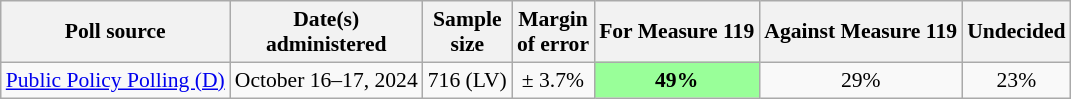<table class="wikitable" style="font-size:90%;text-align:center;">
<tr>
<th>Poll source</th>
<th>Date(s)<br>administered</th>
<th>Sample<br>size</th>
<th>Margin<br>of error</th>
<th>For Measure 119</th>
<th>Against Measure 119</th>
<th>Undecided</th>
</tr>
<tr>
<td style="text-align:left;"><a href='#'>Public Policy Polling (D)</a></td>
<td data-sort-value="2024-10-17">October 16–17, 2024</td>
<td>716 (LV)</td>
<td>± 3.7%</td>
<td style="background: rgb(153, 255, 153);"><strong>49%</strong></td>
<td>29%</td>
<td>23%</td>
</tr>
</table>
